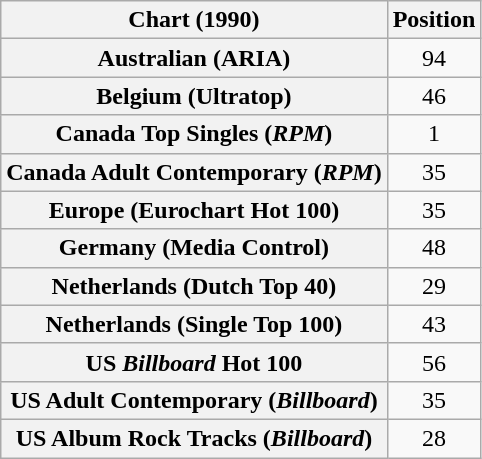<table class="wikitable sortable plainrowheaders" style="text-align:center">
<tr>
<th>Chart (1990)</th>
<th>Position</th>
</tr>
<tr>
<th scope="row">Australian (ARIA)</th>
<td>94</td>
</tr>
<tr>
<th scope="row">Belgium (Ultratop)</th>
<td align="center">46</td>
</tr>
<tr>
<th scope="row">Canada Top Singles (<em>RPM</em>)</th>
<td>1</td>
</tr>
<tr>
<th scope="row">Canada Adult Contemporary (<em>RPM</em>)</th>
<td>35</td>
</tr>
<tr>
<th scope="row">Europe (Eurochart Hot 100)</th>
<td>35</td>
</tr>
<tr>
<th scope="row">Germany (Media Control)</th>
<td>48</td>
</tr>
<tr>
<th scope="row">Netherlands (Dutch Top 40)</th>
<td>29</td>
</tr>
<tr>
<th scope="row">Netherlands (Single Top 100)</th>
<td>43</td>
</tr>
<tr>
<th scope="row">US <em>Billboard</em> Hot 100</th>
<td>56</td>
</tr>
<tr>
<th scope="row">US Adult Contemporary (<em>Billboard</em>)</th>
<td>35</td>
</tr>
<tr>
<th scope="row">US Album Rock Tracks (<em>Billboard</em>)</th>
<td>28</td>
</tr>
</table>
